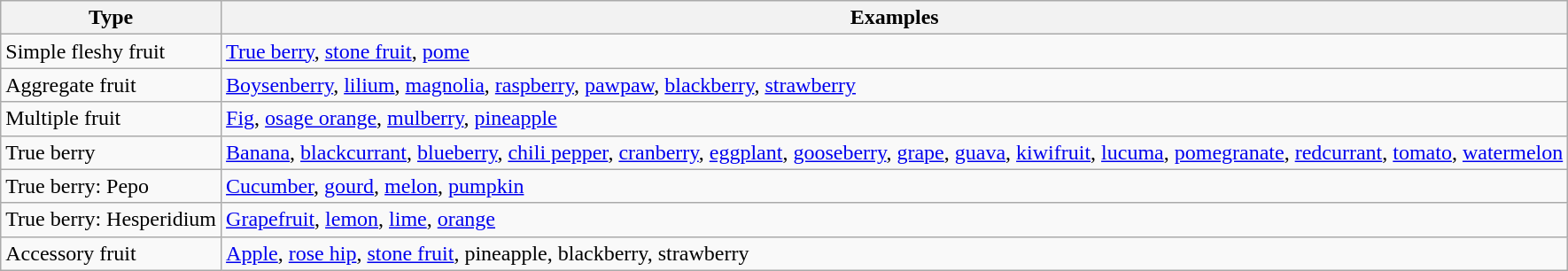<table class="wikitable">
<tr>
<th>Type</th>
<th>Examples</th>
</tr>
<tr>
<td>Simple fleshy fruit</td>
<td><a href='#'>True berry</a>, <a href='#'>stone fruit</a>, <a href='#'>pome</a></td>
</tr>
<tr>
<td>Aggregate fruit</td>
<td><a href='#'>Boysenberry</a>, <a href='#'>lilium</a>, <a href='#'>magnolia</a>, <a href='#'>raspberry</a>, <a href='#'>pawpaw</a>, <a href='#'>blackberry</a>, <a href='#'>strawberry</a></td>
</tr>
<tr>
<td>Multiple fruit</td>
<td><a href='#'>Fig</a>, <a href='#'>osage orange</a>, <a href='#'>mulberry</a>, <a href='#'>pineapple</a></td>
</tr>
<tr>
<td>True berry</td>
<td><a href='#'>Banana</a>, <a href='#'>blackcurrant</a>, <a href='#'>blueberry</a>, <a href='#'>chili pepper</a>, <a href='#'>cranberry</a>, <a href='#'>eggplant</a>, <a href='#'>gooseberry</a>, <a href='#'>grape</a>, <a href='#'>guava</a>, <a href='#'>kiwifruit</a>, <a href='#'>lucuma</a>, <a href='#'>pomegranate</a>, <a href='#'>redcurrant</a>, <a href='#'>tomato</a>, <a href='#'>watermelon</a></td>
</tr>
<tr>
<td>True berry: Pepo</td>
<td><a href='#'>Cucumber</a>, <a href='#'>gourd</a>, <a href='#'>melon</a>, <a href='#'>pumpkin</a></td>
</tr>
<tr>
<td>True berry: Hesperidium</td>
<td><a href='#'>Grapefruit</a>, <a href='#'>lemon</a>, <a href='#'>lime</a>, <a href='#'>orange</a></td>
</tr>
<tr>
<td>Accessory fruit</td>
<td><a href='#'>Apple</a>, <a href='#'>rose hip</a>, <a href='#'>stone fruit</a>, pineapple, blackberry, strawberry</td>
</tr>
</table>
